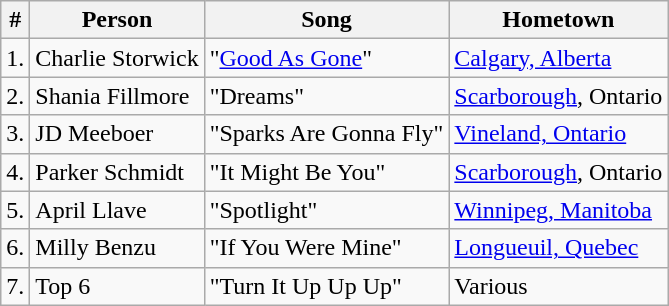<table class="wikitable">
<tr>
<th>#</th>
<th>Person</th>
<th>Song</th>
<th>Hometown</th>
</tr>
<tr>
<td>1.</td>
<td>Charlie Storwick</td>
<td>"<a href='#'>Good As Gone</a>"</td>
<td><a href='#'>Calgary, Alberta</a></td>
</tr>
<tr>
<td>2.</td>
<td Shania Fillmore>Shania Fillmore</td>
<td>"Dreams"</td>
<td><a href='#'>Scarborough</a>, Ontario</td>
</tr>
<tr>
<td>3.</td>
<td>JD Meeboer</td>
<td>"Sparks Are Gonna Fly"</td>
<td><a href='#'>Vineland, Ontario</a></td>
</tr>
<tr>
<td>4.</td>
<td>Parker Schmidt</td>
<td>"It Might Be You"</td>
<td><a href='#'>Scarborough</a>, Ontario</td>
</tr>
<tr>
<td>5.</td>
<td>April Llave</td>
<td>"Spotlight"</td>
<td><a href='#'>Winnipeg, Manitoba</a></td>
</tr>
<tr>
<td>6.</td>
<td>Milly Benzu</td>
<td>"If You Were Mine"</td>
<td><a href='#'>Longueuil, Quebec</a></td>
</tr>
<tr>
<td>7.</td>
<td>Top 6</td>
<td>"Turn It Up Up Up"</td>
<td>Various</td>
</tr>
</table>
